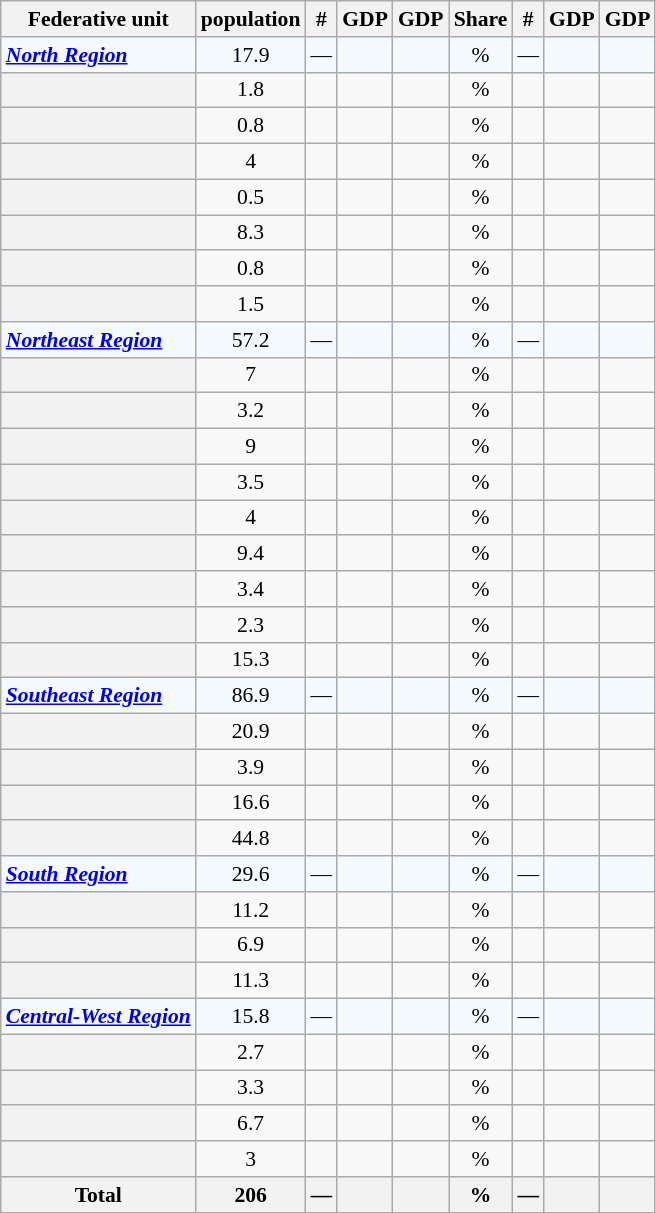<table class="wikitable sortable plainrowheaders" style="text-align: center; font-size: 90%">
<tr>
<th scope="col">Federative unit</th>
<th scope="col">population<br> </th>
<th scope="col">#</th>
<th scope="col">GDP<br></th>
<th scope="col">GDP<br></th>
<th scope="col">Share</th>
<th scope="col">#</th>
<th scope="col">GDP <br></th>
<th scope="col">GDP <br></th>
</tr>
<tr style="background: #F5FAFF">
<th scope="row" style="text-align: left; background: #F5FAFF"><em><a href='#'>North Region</a></em> </th>
<td>17.9</td>
<td>—</td>
<td></td>
<td></td>
<td>%</td>
<td>—</td>
<td></td>
<td></td>
</tr>
<tr>
<th scope="row" style="text-align: left"></th>
<td>1.8</td>
<td></td>
<td></td>
<td></td>
<td>%</td>
<td></td>
<td></td>
<td></td>
</tr>
<tr>
<th scope="row" style="text-align: left"></th>
<td>0.8</td>
<td></td>
<td></td>
<td></td>
<td>%</td>
<td></td>
<td></td>
<td></td>
</tr>
<tr>
<th scope="row" style="text-align: left"></th>
<td>4</td>
<td></td>
<td></td>
<td></td>
<td>%</td>
<td></td>
<td></td>
<td></td>
</tr>
<tr>
<th scope="row" style="text-align: left"></th>
<td>0.5</td>
<td></td>
<td></td>
<td></td>
<td>%</td>
<td></td>
<td></td>
<td></td>
</tr>
<tr>
<th scope="row" style="text-align: left"></th>
<td>8.3</td>
<td></td>
<td></td>
<td></td>
<td>%</td>
<td></td>
<td></td>
<td></td>
</tr>
<tr>
<th scope="row" style="text-align: left"></th>
<td>0.8</td>
<td></td>
<td></td>
<td></td>
<td>%</td>
<td></td>
<td></td>
<td></td>
</tr>
<tr>
<th scope="row" style="text-align: left"></th>
<td>1.5</td>
<td></td>
<td></td>
<td></td>
<td>%</td>
<td></td>
<td></td>
<td></td>
</tr>
<tr style="background: #F5FAFF">
<th scope="row" style="text-align: left; background: #F5FAFF"><em><a href='#'>Northeast Region</a></em> </th>
<td>57.2</td>
<td>—</td>
<td></td>
<td></td>
<td>%</td>
<td>—</td>
<td></td>
<td></td>
</tr>
<tr>
<th scope="row" style="text-align: left"></th>
<td>7</td>
<td></td>
<td></td>
<td></td>
<td>%</td>
<td></td>
<td></td>
<td></td>
</tr>
<tr>
<th scope="row" style="text-align: left"></th>
<td>3.2</td>
<td></td>
<td></td>
<td></td>
<td>%</td>
<td></td>
<td></td>
<td></td>
</tr>
<tr>
<th scope="row" style="text-align: left"></th>
<td>9</td>
<td></td>
<td></td>
<td></td>
<td>%</td>
<td></td>
<td></td>
<td></td>
</tr>
<tr>
<th scope="row" style="text-align: left"></th>
<td>3.5</td>
<td></td>
<td></td>
<td></td>
<td>%</td>
<td></td>
<td></td>
<td></td>
</tr>
<tr>
<th scope="row" style="text-align: left"></th>
<td>4</td>
<td></td>
<td></td>
<td></td>
<td>%</td>
<td></td>
<td></td>
<td></td>
</tr>
<tr>
<th scope="row" style="text-align: left"></th>
<td>9.4</td>
<td></td>
<td></td>
<td></td>
<td>%</td>
<td></td>
<td></td>
<td></td>
</tr>
<tr>
<th scope="row" style="text-align: left"></th>
<td>3.4</td>
<td></td>
<td></td>
<td></td>
<td>%</td>
<td></td>
<td></td>
<td></td>
</tr>
<tr>
<th scope="row" style="text-align: left"></th>
<td>2.3</td>
<td></td>
<td></td>
<td></td>
<td>%</td>
<td></td>
<td></td>
<td></td>
</tr>
<tr>
<th scope="row" style="text-align: left"></th>
<td>15.3</td>
<td></td>
<td></td>
<td></td>
<td>%</td>
<td></td>
<td></td>
<td></td>
</tr>
<tr style="background: #F5FAFF">
<th scope="row" style="text-align: left; background: #F5FAFF"><em><a href='#'>Southeast Region</a></em> </th>
<td>86.9</td>
<td>—</td>
<td></td>
<td></td>
<td>%</td>
<td>—</td>
<td></td>
<td></td>
</tr>
<tr>
<th scope="row" style="text-align: left"></th>
<td>20.9</td>
<td></td>
<td></td>
<td></td>
<td>%</td>
<td></td>
<td></td>
<td></td>
</tr>
<tr>
<th scope="row" style="text-align: left"></th>
<td>3.9</td>
<td></td>
<td></td>
<td></td>
<td>%</td>
<td></td>
<td></td>
<td></td>
</tr>
<tr>
<th scope="row" style="text-align: left"></th>
<td>16.6</td>
<td></td>
<td></td>
<td></td>
<td>%</td>
<td></td>
<td></td>
<td></td>
</tr>
<tr>
<th scope="row" style="text-align: left"></th>
<td>44.8</td>
<td></td>
<td></td>
<td></td>
<td>%</td>
<td></td>
<td></td>
<td></td>
</tr>
<tr style="background: #F5FAFF">
<th scope="row" style="text-align: left; background: #F5FAFF"><em><a href='#'>South Region</a></em> </th>
<td>29.6</td>
<td>—</td>
<td></td>
<td></td>
<td>%</td>
<td>—</td>
<td></td>
<td></td>
</tr>
<tr>
<th scope="row" style="text-align: left"></th>
<td>11.2</td>
<td></td>
<td></td>
<td></td>
<td>%</td>
<td></td>
<td></td>
<td></td>
</tr>
<tr>
<th scope="row" style="text-align: left"></th>
<td>6.9</td>
<td></td>
<td></td>
<td></td>
<td>%</td>
<td></td>
<td></td>
<td></td>
</tr>
<tr>
<th scope="row" style="text-align: left"></th>
<td>11.3</td>
<td></td>
<td></td>
<td></td>
<td>%</td>
<td></td>
<td></td>
<td></td>
</tr>
<tr style="background: #F5FAFF">
<th scope="row" style="text-align: left; background: #F5FAFF"><em><a href='#'>Central-West Region</a></em> </th>
<td>15.8</td>
<td>—</td>
<td></td>
<td></td>
<td>%</td>
<td>—</td>
<td></td>
<td></td>
</tr>
<tr>
<th scope="row" style="text-align: left"></th>
<td>2.7</td>
<td></td>
<td></td>
<td></td>
<td>%</td>
<td></td>
<td></td>
<td></td>
</tr>
<tr>
<th scope="row" style="text-align: left"></th>
<td>3.3</td>
<td></td>
<td></td>
<td></td>
<td>%</td>
<td></td>
<td></td>
<td></td>
</tr>
<tr>
<th scope="row" style="text-align: left"></th>
<td>6.7</td>
<td></td>
<td></td>
<td></td>
<td>%</td>
<td></td>
<td></td>
<td></td>
</tr>
<tr>
<th scope="row" style="text-align: left"></th>
<td>3</td>
<td></td>
<td></td>
<td></td>
<td>%</td>
<td></td>
<td></td>
<td></td>
</tr>
<tr>
<th>Total</th>
<th>206</th>
<th>—</th>
<th></th>
<th></th>
<th>%</th>
<th>—</th>
<th></th>
<th></th>
</tr>
</table>
